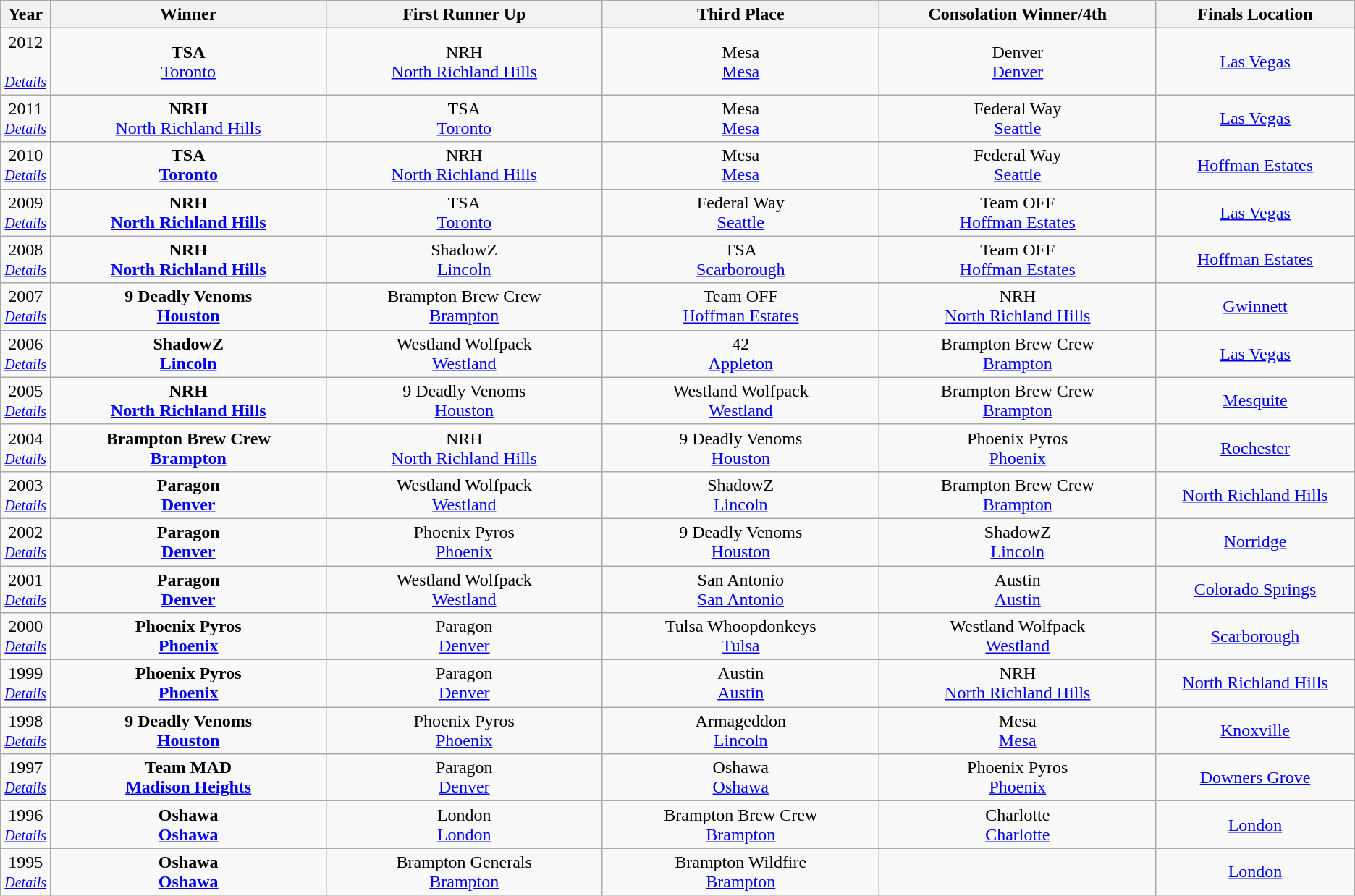<table class="wikitable" style="text-align: center;">
<tr>
<th width=1%>Year</th>
<th width=21%>Winner</th>
<th width=21%>First Runner Up</th>
<th width=21%>Third Place</th>
<th width=21%>Consolation Winner/4th</th>
<th width=15%>Finals Location</th>
</tr>
<tr>
<td>2012<br><br><small><em><a href='#'>Details</a></em></small></td>
<td><strong>TSA</strong> <br> <a href='#'>Toronto</a> <br></td>
<td>NRH <br> <a href='#'>North Richland Hills</a> <br></td>
<td>Mesa <br> <a href='#'>Mesa</a> <br> </td>
<td>Denver <br> <a href='#'>Denver</a> <br> </td>
<td><a href='#'>Las Vegas</a> <br> </td>
</tr>
<tr>
<td>2011<br><small><em><a href='#'>Details</a></em></small></td>
<td><strong>NRH</strong> <br> <a href='#'>North Richland Hills</a> <br></td>
<td>TSA <br> <a href='#'>Toronto</a> <br></td>
<td>Mesa <br> <a href='#'>Mesa</a> <br> </td>
<td>Federal Way <br> <a href='#'>Seattle</a> <br> </td>
<td><a href='#'>Las Vegas</a> <br> </td>
</tr>
<tr>
<td>2010<br><small><em><a href='#'>Details</a></em></small></td>
<td><strong>TSA <br> <a href='#'>Toronto</a> <br></strong></td>
<td>NRH <br> <a href='#'>North Richland Hills</a> <br></td>
<td>Mesa <br> <a href='#'>Mesa</a> <br> </td>
<td>Federal Way <br> <a href='#'>Seattle</a> <br> </td>
<td><a href='#'>Hoffman Estates</a> <br> </td>
</tr>
<tr>
<td>2009<br><small><em><a href='#'>Details</a></em></small></td>
<td><strong>NRH <br> <a href='#'>North Richland Hills</a> <br></strong></td>
<td>TSA <br> <a href='#'>Toronto</a> <br></td>
<td>Federal Way <br> <a href='#'>Seattle</a> <br> </td>
<td>Team OFF <br> <a href='#'>Hoffman Estates</a> <br></td>
<td><a href='#'>Las Vegas</a> <br> </td>
</tr>
<tr>
<td>2008<br><small><em><a href='#'>Details</a></em></small></td>
<td><strong>NRH <br> <a href='#'>North Richland Hills</a> <br></strong></td>
<td>ShadowZ <br> <a href='#'>Lincoln</a> <br></td>
<td>TSA <br> <a href='#'>Scarborough</a> <br> </td>
<td>Team OFF <br> <a href='#'>Hoffman Estates</a> <br></td>
<td><a href='#'>Hoffman Estates</a> <br> </td>
</tr>
<tr>
<td>2007<br><small><em><a href='#'>Details</a></em></small></td>
<td><strong>9 Deadly Venoms <br> <a href='#'>Houston</a> <br></strong></td>
<td>Brampton Brew Crew <br> <a href='#'>Brampton</a> <br></td>
<td>Team OFF <br> <a href='#'>Hoffman Estates</a> <br> </td>
<td>NRH <br> <a href='#'>North Richland Hills</a> <br></td>
<td><a href='#'>Gwinnett</a> <br> </td>
</tr>
<tr>
<td>2006<br><small><em><a href='#'>Details</a></em></small></td>
<td><strong>ShadowZ <br> <a href='#'>Lincoln</a> <br></strong></td>
<td>Westland Wolfpack <br> <a href='#'>Westland</a> <br></td>
<td>42 <br> <a href='#'>Appleton</a> <br> </td>
<td>Brampton Brew Crew <br> <a href='#'>Brampton</a> <br></td>
<td><a href='#'>Las Vegas</a> <br> </td>
</tr>
<tr>
<td>2005<br><small><em><a href='#'>Details</a></em></small></td>
<td><strong>NRH <br> <a href='#'>North Richland Hills</a> <br></strong></td>
<td>9 Deadly Venoms <br> <a href='#'>Houston</a> <br></td>
<td>Westland Wolfpack <br> <a href='#'>Westland</a> <br></td>
<td>Brampton Brew Crew <br> <a href='#'>Brampton</a> <br></td>
<td><a href='#'>Mesquite</a> <br> </td>
</tr>
<tr>
<td>2004<br><small><em><a href='#'>Details</a></em></small></td>
<td><strong>Brampton Brew Crew <br> <a href='#'>Brampton</a> <br></strong></td>
<td>NRH <br> <a href='#'>North Richland Hills</a> <br></td>
<td>9 Deadly Venoms <br> <a href='#'>Houston</a> <br></td>
<td>Phoenix Pyros <br> <a href='#'>Phoenix</a> <br></td>
<td><a href='#'>Rochester</a> <br> </td>
</tr>
<tr>
<td>2003<br><small><em><a href='#'>Details</a></em></small></td>
<td><strong>Paragon <br> <a href='#'>Denver</a> <br></strong></td>
<td>Westland Wolfpack <br> <a href='#'>Westland</a> <br></td>
<td>ShadowZ <br> <a href='#'>Lincoln</a> <br></td>
<td>Brampton Brew Crew <br> <a href='#'>Brampton</a> <br></td>
<td><a href='#'>North Richland Hills</a> <br></td>
</tr>
<tr>
<td>2002<br><small><em><a href='#'>Details</a></em></small></td>
<td><strong>Paragon <br> <a href='#'>Denver</a> <br></strong></td>
<td>Phoenix Pyros <br> <a href='#'>Phoenix</a> <br></td>
<td>9 Deadly Venoms <br> <a href='#'>Houston</a> <br></td>
<td>ShadowZ <br> <a href='#'>Lincoln</a> <br></td>
<td><a href='#'>Norridge</a> <br> </td>
</tr>
<tr>
<td>2001<br><small><em><a href='#'>Details</a></em></small></td>
<td><strong>Paragon <br> <a href='#'>Denver</a> <br></strong></td>
<td>Westland Wolfpack <br> <a href='#'>Westland</a> <br></td>
<td>San Antonio <br> <a href='#'>San Antonio</a> <br></td>
<td>Austin <br> <a href='#'>Austin</a> <br></td>
<td><a href='#'>Colorado Springs</a> <br></td>
</tr>
<tr>
<td>2000<br><small><em><a href='#'>Details</a></em></small></td>
<td><strong>Phoenix Pyros <br> <a href='#'>Phoenix</a> <br></strong></td>
<td>Paragon <br> <a href='#'>Denver</a> <br></td>
<td>Tulsa Whoopdonkeys <br> <a href='#'>Tulsa</a> <br></td>
<td>Westland Wolfpack <br> <a href='#'>Westland</a> <br></td>
<td><a href='#'>Scarborough</a> <br> </td>
</tr>
<tr>
<td>1999<br><small><em><a href='#'>Details</a></em></small></td>
<td><strong>Phoenix Pyros <br> <a href='#'>Phoenix</a> <br></strong></td>
<td>Paragon <br> <a href='#'>Denver</a> <br></td>
<td>Austin <br> <a href='#'>Austin</a> <br></td>
<td>NRH <br> <a href='#'>North Richland Hills</a> <br></td>
<td><a href='#'>North Richland Hills</a> <br> </td>
</tr>
<tr>
<td>1998<br><small><em><a href='#'>Details</a></em></small></td>
<td><strong>9 Deadly Venoms <br> <a href='#'>Houston</a> <br></strong></td>
<td>Phoenix Pyros <br> <a href='#'>Phoenix</a> <br></td>
<td>Armageddon <br> <a href='#'>Lincoln</a> <br></td>
<td>Mesa <br> <a href='#'>Mesa</a> <br></td>
<td><a href='#'>Knoxville</a> <br> </td>
</tr>
<tr>
<td>1997<br><small><em><a href='#'>Details</a></em></small></td>
<td><strong>Team MAD <br> <a href='#'>Madison Heights</a> <br></strong></td>
<td>Paragon <br> <a href='#'>Denver</a> <br></td>
<td>Oshawa <br> <a href='#'>Oshawa</a> <br></td>
<td>Phoenix Pyros <br> <a href='#'>Phoenix</a> <br></td>
<td><a href='#'>Downers Grove</a> <br> </td>
</tr>
<tr>
<td>1996<br><small><em><a href='#'>Details</a></em></small></td>
<td><strong>Oshawa <br> <a href='#'>Oshawa</a> <br></strong></td>
<td>London <br> <a href='#'>London</a> <br></td>
<td>Brampton Brew Crew <br> <a href='#'>Brampton</a> <br></td>
<td>Charlotte <br> <a href='#'>Charlotte</a> <br> </td>
<td><a href='#'>London</a> <br> </td>
</tr>
<tr>
<td>1995<br><small><em><a href='#'>Details</a></em></small></td>
<td><strong>Oshawa <br> <a href='#'>Oshawa</a> <br></strong></td>
<td>Brampton Generals <br> <a href='#'>Brampton</a> <br></td>
<td>Brampton Wildfire <br> <a href='#'>Brampton</a> <br></td>
<td></td>
<td><a href='#'>London</a> <br> </td>
</tr>
</table>
